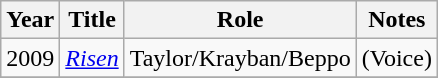<table class="wikitable sortable">
<tr>
<th>Year</th>
<th>Title</th>
<th>Role</th>
<th>Notes</th>
</tr>
<tr>
<td>2009</td>
<td><em><a href='#'>Risen</a></em></td>
<td>Taylor/Krayban/Beppo</td>
<td>(Voice)</td>
</tr>
<tr>
</tr>
</table>
